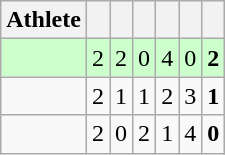<table class=wikitable style="text-align:center">
<tr>
<th>Athlete</th>
<th></th>
<th></th>
<th></th>
<th></th>
<th></th>
<th></th>
</tr>
<tr bgcolor=ccffcc>
<td style="text-align:left"></td>
<td>2</td>
<td>2</td>
<td>0</td>
<td>4</td>
<td>0</td>
<td><strong>2</strong></td>
</tr>
<tr>
<td style="text-align:left"></td>
<td>2</td>
<td>1</td>
<td>1</td>
<td>2</td>
<td>3</td>
<td><strong>1</strong></td>
</tr>
<tr>
<td style="text-align:left"></td>
<td>2</td>
<td>0</td>
<td>2</td>
<td>1</td>
<td>4</td>
<td><strong>0</strong></td>
</tr>
</table>
